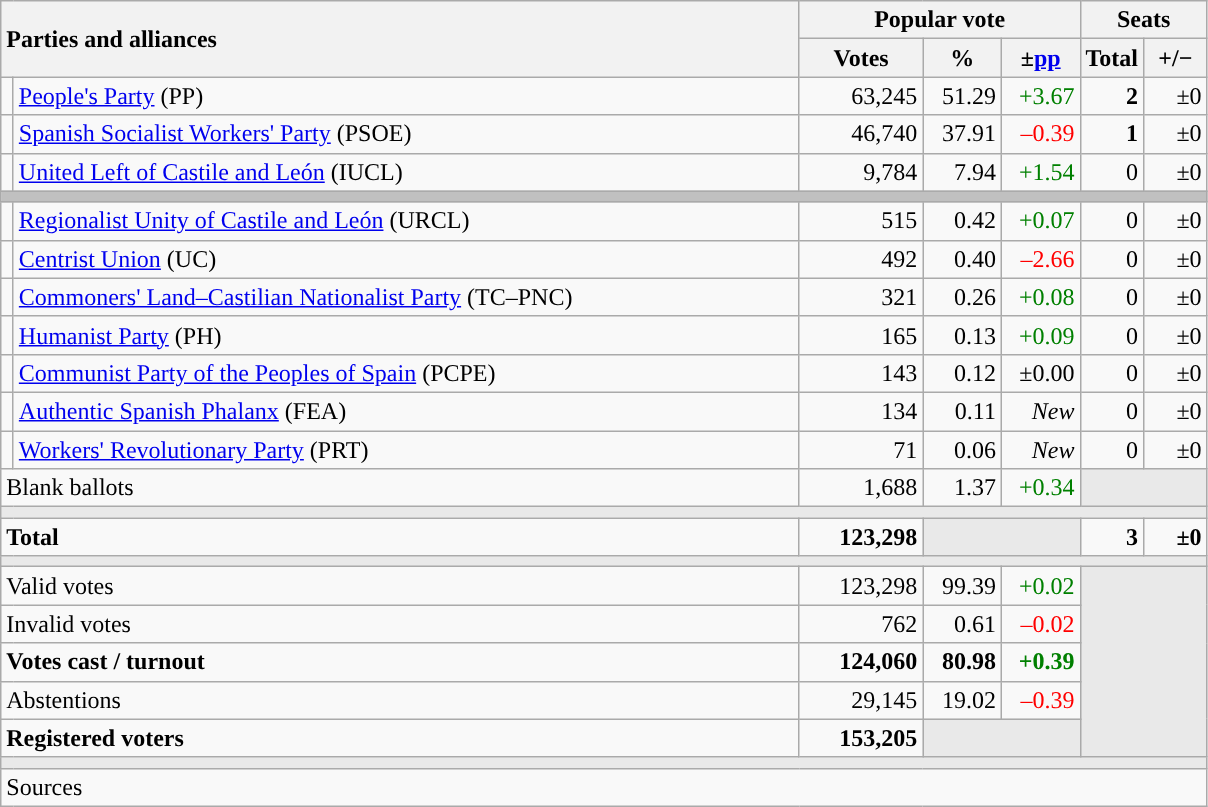<table class="wikitable" style="text-align:right;">
<tr>
<th style="text-align:left;" rowspan="2" colspan="2" width="525">Parties and alliances</th>
<th colspan="3">Popular vote</th>
<th colspan="2">Seats</th>
</tr>
<tr>
<th width="75">Votes</th>
<th width="45">%</th>
<th width="45">±<a href='#'>pp</a></th>
<th width="35">Total</th>
<th width="35">+/−</th>
</tr>
<tr>
<td width="1" style="color:inherit;background:"></td>
<td align="left"><a href='#'>People's Party</a> (PP)</td>
<td>63,245</td>
<td>51.29</td>
<td style="color:green;">+3.67</td>
<td><strong>2</strong></td>
<td>±0</td>
</tr>
<tr>
<td style="color:inherit;background:"></td>
<td align="left"><a href='#'>Spanish Socialist Workers' Party</a> (PSOE)</td>
<td>46,740</td>
<td>37.91</td>
<td style="color:red;">–0.39</td>
<td><strong>1</strong></td>
<td>±0</td>
</tr>
<tr>
<td style="color:inherit;background:"></td>
<td align="left"><a href='#'>United Left of Castile and León</a> (IUCL)</td>
<td>9,784</td>
<td>7.94</td>
<td style="color:green;">+1.54</td>
<td>0</td>
<td>±0</td>
</tr>
<tr>
<td colspan="7" bgcolor="#C0C0C0"></td>
</tr>
<tr>
<td style="color:inherit;background:"></td>
<td align="left"><a href='#'>Regionalist Unity of Castile and León</a> (URCL)</td>
<td>515</td>
<td>0.42</td>
<td style="color:green;">+0.07</td>
<td>0</td>
<td>±0</td>
</tr>
<tr>
<td style="color:inherit;background:"></td>
<td align="left"><a href='#'>Centrist Union</a> (UC)</td>
<td>492</td>
<td>0.40</td>
<td style="color:red;">–2.66</td>
<td>0</td>
<td>±0</td>
</tr>
<tr>
<td style="color:inherit;background:"></td>
<td align="left"><a href='#'>Commoners' Land–Castilian Nationalist Party</a> (TC–PNC)</td>
<td>321</td>
<td>0.26</td>
<td style="color:green;">+0.08</td>
<td>0</td>
<td>±0</td>
</tr>
<tr>
<td style="color:inherit;background:"></td>
<td align="left"><a href='#'>Humanist Party</a> (PH)</td>
<td>165</td>
<td>0.13</td>
<td style="color:green;">+0.09</td>
<td>0</td>
<td>±0</td>
</tr>
<tr>
<td style="color:inherit;background:"></td>
<td align="left"><a href='#'>Communist Party of the Peoples of Spain</a> (PCPE)</td>
<td>143</td>
<td>0.12</td>
<td>±0.00</td>
<td>0</td>
<td>±0</td>
</tr>
<tr>
<td style="color:inherit;background:"></td>
<td align="left"><a href='#'>Authentic Spanish Phalanx</a> (FEA)</td>
<td>134</td>
<td>0.11</td>
<td><em>New</em></td>
<td>0</td>
<td>±0</td>
</tr>
<tr>
<td style="color:inherit;background:"></td>
<td align="left"><a href='#'>Workers' Revolutionary Party</a> (PRT)</td>
<td>71</td>
<td>0.06</td>
<td><em>New</em></td>
<td>0</td>
<td>±0</td>
</tr>
<tr>
<td align="left" colspan="2">Blank ballots</td>
<td>1,688</td>
<td>1.37</td>
<td style="color:green;">+0.34</td>
<td bgcolor="#E9E9E9" colspan="2"></td>
</tr>
<tr>
<td colspan="7" bgcolor="#E9E9E9"></td>
</tr>
<tr style="font-weight:bold;">
<td align="left" colspan="2">Total</td>
<td>123,298</td>
<td bgcolor="#E9E9E9" colspan="2"></td>
<td>3</td>
<td>±0</td>
</tr>
<tr>
<td colspan="7" bgcolor="#E9E9E9"></td>
</tr>
<tr>
<td align="left" colspan="2">Valid votes</td>
<td>123,298</td>
<td>99.39</td>
<td style="color:green;">+0.02</td>
<td bgcolor="#E9E9E9" colspan="2" rowspan="5"></td>
</tr>
<tr>
<td align="left" colspan="2">Invalid votes</td>
<td>762</td>
<td>0.61</td>
<td style="color:red;">–0.02</td>
</tr>
<tr style="font-weight:bold;">
<td align="left" colspan="2">Votes cast / turnout</td>
<td>124,060</td>
<td>80.98</td>
<td style="color:green;">+0.39</td>
</tr>
<tr>
<td align="left" colspan="2">Abstentions</td>
<td>29,145</td>
<td>19.02</td>
<td style="color:red;">–0.39</td>
</tr>
<tr style="font-weight:bold;">
<td align="left" colspan="2">Registered voters</td>
<td>153,205</td>
<td bgcolor="#E9E9E9" colspan="2"></td>
</tr>
<tr>
<td colspan="7" bgcolor="#E9E9E9"></td>
</tr>
<tr>
<td align="left" colspan="7">Sources</td>
</tr>
</table>
